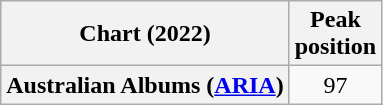<table class="wikitable plainrowheaders" style="text-align:center">
<tr>
<th scope="col">Chart (2022)</th>
<th scope="col">Peak<br>position</th>
</tr>
<tr>
<th scope="row">Australian Albums (<a href='#'>ARIA</a>)</th>
<td>97</td>
</tr>
</table>
